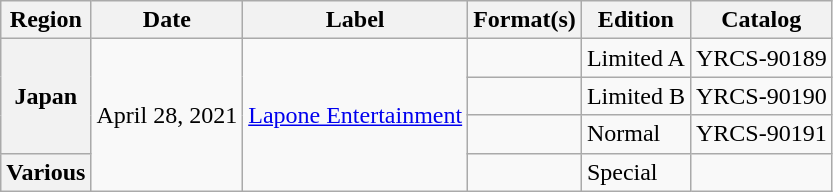<table class="wikitable plainrowheaders">
<tr>
<th>Region</th>
<th>Date</th>
<th>Label</th>
<th>Format(s)</th>
<th>Edition</th>
<th>Catalog</th>
</tr>
<tr>
<th rowspan="3" scope="row">Japan</th>
<td rowspan="4">April 28, 2021</td>
<td rowspan="4"><a href='#'>Lapone Entertainment</a></td>
<td></td>
<td>Limited A</td>
<td>YRCS-90189</td>
</tr>
<tr>
<td></td>
<td>Limited B</td>
<td>YRCS-90190</td>
</tr>
<tr>
<td></td>
<td>Normal</td>
<td>YRCS-90191</td>
</tr>
<tr>
<th scope="row">Various</th>
<td></td>
<td>Special</td>
<td></td>
</tr>
</table>
